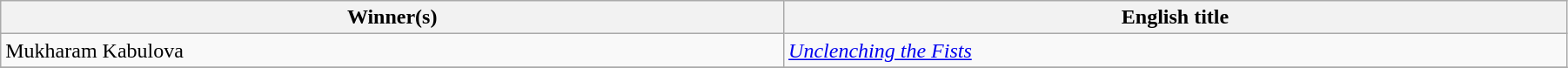<table class="wikitable" width="95%" cellpadding="5">
<tr>
<th width="18%">Winner(s)</th>
<th width="18%">English title</th>
</tr>
<tr>
<td> Mukharam Kabulova</td>
<td><em><a href='#'>Unclenching the Fists</a></em></td>
</tr>
<tr>
</tr>
</table>
